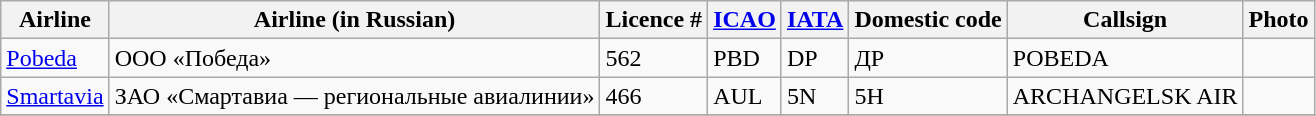<table class="wikitable sortable">
<tr valign="middle">
<th>Airline</th>
<th>Airline (in Russian)</th>
<th>Licence #</th>
<th><a href='#'>ICAO</a></th>
<th><a href='#'>IATA</a></th>
<th>Domestic code</th>
<th>Callsign</th>
<th>Photo</th>
</tr>
<tr>
<td><a href='#'>Pobeda</a></td>
<td>ООО «Победа»</td>
<td>562</td>
<td>PBD</td>
<td>DP</td>
<td>ДР</td>
<td>POBEDA</td>
<td></td>
</tr>
<tr>
<td><a href='#'>Smartavia</a></td>
<td>ЗАО «Смартавиа — региональные авиалинии»</td>
<td>466</td>
<td>AUL</td>
<td>5N</td>
<td>5Н</td>
<td>ARCHANGELSK AIR</td>
<td></td>
</tr>
<tr>
</tr>
</table>
